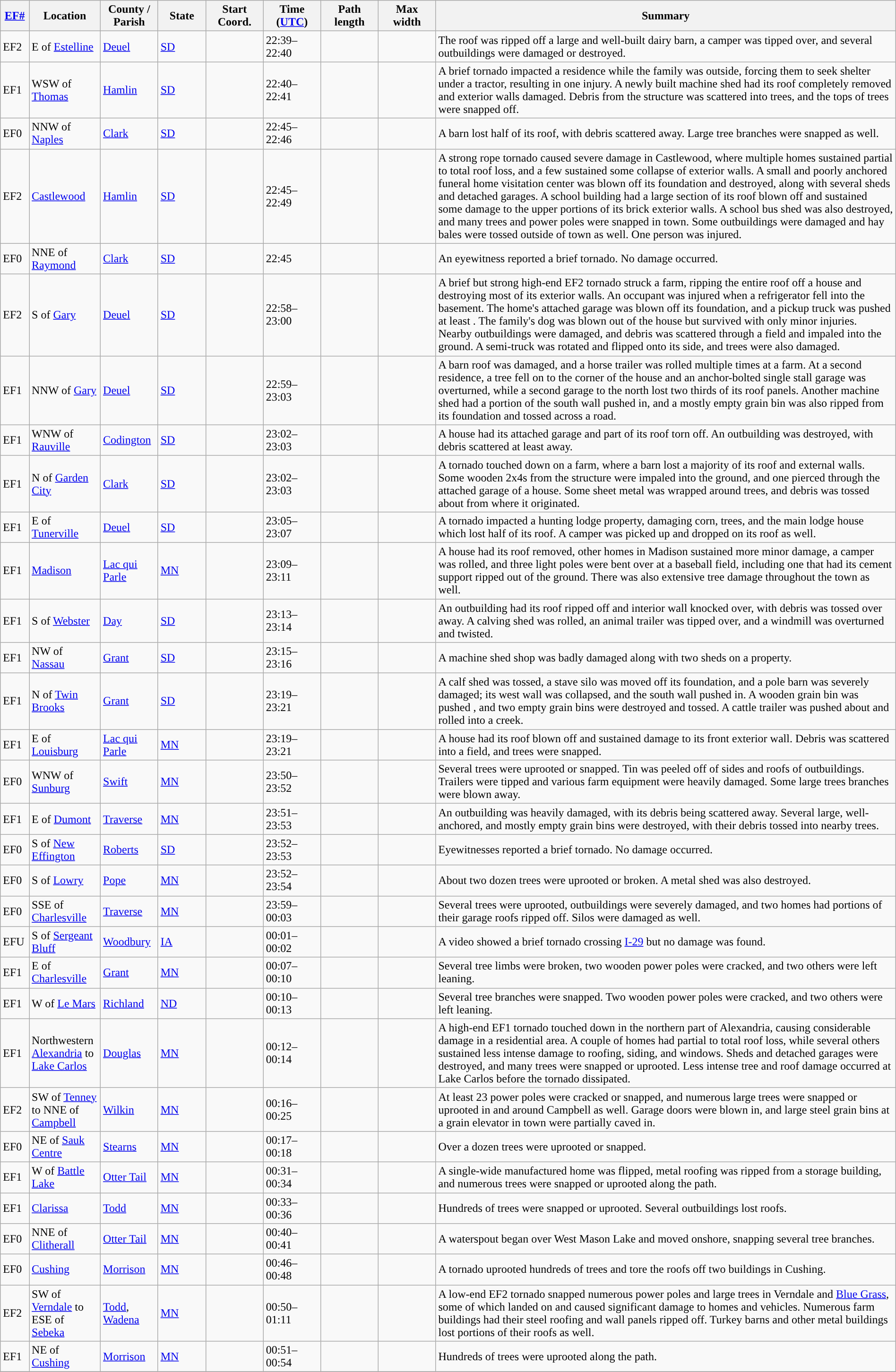<table class="wikitable sortable" style="width:100%;">
<tr>
<th scope="col" style="width:3%; text-align:center;"><a href='#'>EF#</a></th>
<th scope="col" style="width:7%; text-align:center;" class="unsortable">Location</th>
<th scope="col" style="width:6%; text-align:center;" class="unsortable">County / Parish</th>
<th scope="col" style="width:5%; text-align:center;">State</th>
<th scope="col" style="width:6%; text-align:center;">Start Coord.</th>
<th scope="col" style="width:6%; text-align:center;">Time (<a href='#'>UTC</a>)</th>
<th scope="col" style="width:6%; text-align:center;">Path length</th>
<th scope="col" style="width:6%; text-align:center;">Max width</th>
<th scope="col" class="unsortable" style="width:48%; text-align:center;">Summary</th>
</tr>
<tr>
<td>EF2</td>
<td>E of <a href='#'>Estelline</a></td>
<td><a href='#'>Deuel</a></td>
<td><a href='#'>SD</a></td>
<td></td>
<td>22:39–22:40</td>
<td></td>
<td></td>
<td>The roof was ripped off a large and well-built dairy barn, a camper was tipped over, and several outbuildings were damaged or destroyed.</td>
</tr>
<tr>
<td>EF1</td>
<td>WSW of <a href='#'>Thomas</a></td>
<td><a href='#'>Hamlin</a></td>
<td><a href='#'>SD</a></td>
<td></td>
<td>22:40–22:41</td>
<td></td>
<td></td>
<td>A brief tornado impacted a residence while the family was outside, forcing them to seek shelter under a tractor, resulting in one injury. A newly built machine shed had its roof completely removed and exterior walls damaged. Debris from the structure was scattered into trees, and the tops of trees were snapped off.</td>
</tr>
<tr>
<td>EF0</td>
<td>NNW of <a href='#'>Naples</a></td>
<td><a href='#'>Clark</a></td>
<td><a href='#'>SD</a></td>
<td></td>
<td>22:45–22:46</td>
<td></td>
<td></td>
<td>A barn lost half of its roof, with debris scattered  away. Large tree branches were snapped as well.</td>
</tr>
<tr>
<td>EF2</td>
<td><a href='#'>Castlewood</a></td>
<td><a href='#'>Hamlin</a></td>
<td><a href='#'>SD</a></td>
<td></td>
<td>22:45–22:49</td>
<td></td>
<td></td>
<td>A strong rope tornado caused severe damage in Castlewood, where multiple homes sustained partial to total roof loss, and a few sustained some collapse of exterior walls. A small and poorly anchored funeral home visitation center was blown off its foundation and destroyed, along with several sheds and detached garages. A school building had a large section of its roof blown off and sustained some damage to the upper portions of its brick exterior walls. A school bus shed was also destroyed, and many trees and power poles were snapped in town. Some outbuildings were damaged and hay bales were tossed outside of town as well. One person was injured.</td>
</tr>
<tr>
<td>EF0</td>
<td>NNE of <a href='#'>Raymond</a></td>
<td><a href='#'>Clark</a></td>
<td><a href='#'>SD</a></td>
<td></td>
<td>22:45</td>
<td></td>
<td></td>
<td>An eyewitness reported a brief tornado. No damage occurred.</td>
</tr>
<tr>
<td>EF2</td>
<td>S of <a href='#'>Gary</a></td>
<td><a href='#'>Deuel</a></td>
<td><a href='#'>SD</a></td>
<td></td>
<td>22:58–23:00</td>
<td></td>
<td></td>
<td>A brief but strong high-end EF2 tornado struck a farm, ripping the entire roof off a house and destroying most of its exterior walls. An occupant was injured when a refrigerator fell into the basement. The home's attached garage was blown off its foundation, and a pickup truck was pushed at least . The family's dog was blown out of the house but survived with only minor injuries. Nearby outbuildings were damaged, and debris was scattered through a field and impaled into the ground. A semi-truck was rotated and flipped onto its side, and trees were also damaged.</td>
</tr>
<tr>
<td>EF1</td>
<td>NNW of <a href='#'>Gary</a></td>
<td><a href='#'>Deuel</a></td>
<td><a href='#'>SD</a></td>
<td></td>
<td>22:59–23:03</td>
<td></td>
<td></td>
<td>A barn roof was damaged, and a horse trailer was rolled multiple times at a farm. At a second residence, a tree fell on to the corner of the house and an anchor-bolted single stall garage was overturned, while a second garage to the north lost two thirds of its roof panels. Another machine shed had a portion of the south wall pushed in, and a mostly empty grain bin was also ripped from its foundation and tossed across a road.</td>
</tr>
<tr>
<td>EF1</td>
<td>WNW of <a href='#'>Rauville</a></td>
<td><a href='#'>Codington</a></td>
<td><a href='#'>SD</a></td>
<td></td>
<td>23:02–23:03</td>
<td></td>
<td></td>
<td>A house had its attached garage and part of its roof torn off. An outbuilding was destroyed, with debris scattered at least  away.</td>
</tr>
<tr>
<td>EF1</td>
<td>N of <a href='#'>Garden City</a></td>
<td><a href='#'>Clark</a></td>
<td><a href='#'>SD</a></td>
<td></td>
<td>23:02–23:03</td>
<td></td>
<td></td>
<td>A tornado touched down on a farm, where a barn lost a majority of its roof and external walls. Some wooden 2x4s from the structure were impaled into the ground, and one pierced through the attached garage of a house. Some sheet metal was wrapped around trees, and debris was tossed about  from where it originated.</td>
</tr>
<tr>
<td>EF1</td>
<td>E of <a href='#'>Tunerville</a></td>
<td><a href='#'>Deuel</a></td>
<td><a href='#'>SD</a></td>
<td></td>
<td>23:05–23:07</td>
<td></td>
<td></td>
<td>A tornado impacted a hunting lodge property, damaging corn, trees, and the main lodge house which lost half of its roof. A camper was picked up and dropped on its roof as well.</td>
</tr>
<tr>
<td>EF1</td>
<td><a href='#'>Madison</a></td>
<td><a href='#'>Lac qui Parle</a></td>
<td><a href='#'>MN</a></td>
<td></td>
<td>23:09–23:11</td>
<td></td>
<td></td>
<td>A house had its roof removed, other homes in Madison sustained more minor damage, a camper was rolled, and three light poles were bent over at a baseball field, including one that had its cement support ripped out of the ground. There was also extensive tree damage throughout the town as well.</td>
</tr>
<tr>
<td>EF1</td>
<td>S of <a href='#'>Webster</a></td>
<td><a href='#'>Day</a></td>
<td><a href='#'>SD</a></td>
<td></td>
<td>23:13–23:14</td>
<td></td>
<td></td>
<td>An outbuilding had its roof ripped off and interior wall knocked over, with debris was tossed over  away. A calving shed was rolled, an animal trailer was tipped over, and a windmill was overturned and twisted.</td>
</tr>
<tr>
<td>EF1</td>
<td>NW of <a href='#'>Nassau</a></td>
<td><a href='#'>Grant</a></td>
<td><a href='#'>SD</a></td>
<td></td>
<td>23:15–23:16</td>
<td></td>
<td></td>
<td>A machine shed shop was badly damaged along with two sheds on a property.</td>
</tr>
<tr>
<td>EF1</td>
<td>N of <a href='#'>Twin Brooks</a></td>
<td><a href='#'>Grant</a></td>
<td><a href='#'>SD</a></td>
<td></td>
<td>23:19–23:21</td>
<td></td>
<td></td>
<td>A calf shed was tossed, a stave silo was moved off its foundation, and a pole barn was severely damaged; its west wall was collapsed, and the south wall pushed in. A wooden grain bin was pushed , and two empty grain bins were destroyed and tossed. A cattle trailer was pushed about  and rolled into a creek.</td>
</tr>
<tr>
<td>EF1</td>
<td>E of <a href='#'>Louisburg</a></td>
<td><a href='#'>Lac qui Parle</a></td>
<td><a href='#'>MN</a></td>
<td></td>
<td>23:19–23:21</td>
<td></td>
<td></td>
<td>A house had its roof blown off and sustained damage to its front exterior wall. Debris was scattered into a field, and trees were snapped.</td>
</tr>
<tr>
<td>EF0</td>
<td>WNW of <a href='#'>Sunburg</a></td>
<td><a href='#'>Swift</a></td>
<td><a href='#'>MN</a></td>
<td></td>
<td>23:50–23:52</td>
<td></td>
<td></td>
<td>Several trees were uprooted or snapped. Tin was peeled off of sides and roofs of outbuildings. Trailers were tipped and various farm equipment were heavily damaged. Some large trees branches were blown away.</td>
</tr>
<tr>
<td>EF1</td>
<td>E of <a href='#'>Dumont</a></td>
<td><a href='#'>Traverse</a></td>
<td><a href='#'>MN</a></td>
<td></td>
<td>23:51–23:53</td>
<td></td>
<td></td>
<td>An outbuilding was heavily damaged, with its debris being scattered  away. Several large, well-anchored, and mostly empty grain bins were destroyed, with their debris tossed into nearby trees.</td>
</tr>
<tr>
<td>EF0</td>
<td>S of <a href='#'>New Effington</a></td>
<td><a href='#'>Roberts</a></td>
<td><a href='#'>SD</a></td>
<td></td>
<td>23:52–23:53</td>
<td></td>
<td></td>
<td>Eyewitnesses reported a brief tornado. No damage occurred.</td>
</tr>
<tr>
<td>EF0</td>
<td>S of <a href='#'>Lowry</a></td>
<td><a href='#'>Pope</a></td>
<td><a href='#'>MN</a></td>
<td></td>
<td>23:52–23:54</td>
<td></td>
<td></td>
<td>About two dozen trees were uprooted or broken. A metal shed was also destroyed.</td>
</tr>
<tr>
<td>EF0</td>
<td>SSE of <a href='#'>Charlesville</a></td>
<td><a href='#'>Traverse</a></td>
<td><a href='#'>MN</a></td>
<td></td>
<td>23:59–00:03</td>
<td></td>
<td></td>
<td>Several trees were uprooted, outbuildings were severely damaged, and two homes had portions of their garage roofs ripped off. Silos were damaged as well.</td>
</tr>
<tr>
<td>EFU</td>
<td>S of <a href='#'>Sergeant Bluff</a></td>
<td><a href='#'>Woodbury</a></td>
<td><a href='#'>IA</a></td>
<td></td>
<td>00:01–00:02</td>
<td></td>
<td></td>
<td>A video showed a brief tornado crossing <a href='#'>I-29</a> but no damage was found.</td>
</tr>
<tr>
<td>EF1</td>
<td>E of <a href='#'>Charlesville</a></td>
<td><a href='#'>Grant</a></td>
<td><a href='#'>MN</a></td>
<td></td>
<td>00:07–00:10</td>
<td></td>
<td></td>
<td>Several tree limbs were broken, two wooden power poles were cracked, and two others were left leaning.</td>
</tr>
<tr>
<td>EF1</td>
<td>W of <a href='#'>Le Mars</a></td>
<td><a href='#'>Richland</a></td>
<td><a href='#'>ND</a></td>
<td></td>
<td>00:10–00:13</td>
<td></td>
<td></td>
<td>Several tree branches were snapped. Two wooden power poles were cracked, and two others were left leaning.</td>
</tr>
<tr>
<td>EF1</td>
<td>Northwestern <a href='#'>Alexandria</a> to <a href='#'>Lake Carlos</a></td>
<td><a href='#'>Douglas</a></td>
<td><a href='#'>MN</a></td>
<td></td>
<td>00:12–00:14</td>
<td></td>
<td></td>
<td>A high-end EF1 tornado touched down in the northern part of Alexandria, causing considerable damage in a residential area. A couple of homes had partial to total roof loss, while several others sustained less intense damage to roofing, siding, and windows. Sheds and detached garages were destroyed, and many trees were snapped or uprooted. Less intense tree and roof damage occurred at Lake Carlos before the tornado dissipated.</td>
</tr>
<tr>
<td>EF2</td>
<td>SW of <a href='#'>Tenney</a> to NNE of <a href='#'>Campbell</a></td>
<td><a href='#'>Wilkin</a></td>
<td><a href='#'>MN</a></td>
<td></td>
<td>00:16–00:25</td>
<td></td>
<td></td>
<td>At least 23 power poles were cracked or snapped, and numerous large trees were snapped or uprooted in and around Campbell as well. Garage doors were blown in, and large steel grain bins at a grain elevator in town were partially caved in.</td>
</tr>
<tr>
<td>EF0</td>
<td>NE of <a href='#'>Sauk Centre</a></td>
<td><a href='#'>Stearns</a></td>
<td><a href='#'>MN</a></td>
<td></td>
<td>00:17–00:18</td>
<td></td>
<td></td>
<td>Over a dozen trees were uprooted or snapped.</td>
</tr>
<tr>
<td>EF1</td>
<td>W of <a href='#'>Battle Lake</a></td>
<td><a href='#'>Otter Tail</a></td>
<td><a href='#'>MN</a></td>
<td></td>
<td>00:31–00:34</td>
<td></td>
<td></td>
<td>A single-wide manufactured home was flipped, metal roofing was ripped from a storage building, and numerous trees were snapped or uprooted along the path.</td>
</tr>
<tr>
<td>EF1</td>
<td><a href='#'>Clarissa</a></td>
<td><a href='#'>Todd</a></td>
<td><a href='#'>MN</a></td>
<td></td>
<td>00:33–00:36</td>
<td></td>
<td></td>
<td>Hundreds of trees were snapped or uprooted. Several outbuildings lost roofs.</td>
</tr>
<tr>
<td>EF0</td>
<td>NNE of <a href='#'>Clitherall</a></td>
<td><a href='#'>Otter Tail</a></td>
<td><a href='#'>MN</a></td>
<td></td>
<td>00:40–00:41</td>
<td></td>
<td></td>
<td>A waterspout began over West Mason Lake and moved onshore, snapping several tree branches.</td>
</tr>
<tr>
<td>EF0</td>
<td><a href='#'>Cushing</a></td>
<td><a href='#'>Morrison</a></td>
<td><a href='#'>MN</a></td>
<td></td>
<td>00:46–00:48</td>
<td></td>
<td></td>
<td>A tornado uprooted hundreds of trees and tore the roofs off two buildings in Cushing.</td>
</tr>
<tr>
<td>EF2</td>
<td>SW of <a href='#'>Verndale</a> to ESE of <a href='#'>Sebeka</a></td>
<td><a href='#'>Todd</a>, <a href='#'>Wadena</a></td>
<td><a href='#'>MN</a></td>
<td></td>
<td>00:50–01:11</td>
<td></td>
<td></td>
<td>A low-end EF2 tornado snapped numerous power poles and large trees in Verndale and <a href='#'>Blue Grass</a>, some of which landed on and caused significant damage to homes and vehicles. Numerous farm buildings had their steel roofing and wall panels ripped off. Turkey barns and other metal buildings lost portions of their roofs as well.</td>
</tr>
<tr>
<td>EF1</td>
<td>NE of <a href='#'>Cushing</a></td>
<td><a href='#'>Morrison</a></td>
<td><a href='#'>MN</a></td>
<td></td>
<td>00:51–00:54</td>
<td></td>
<td></td>
<td>Hundreds of trees were uprooted along the path.</td>
</tr>
<tr>
</tr>
</table>
